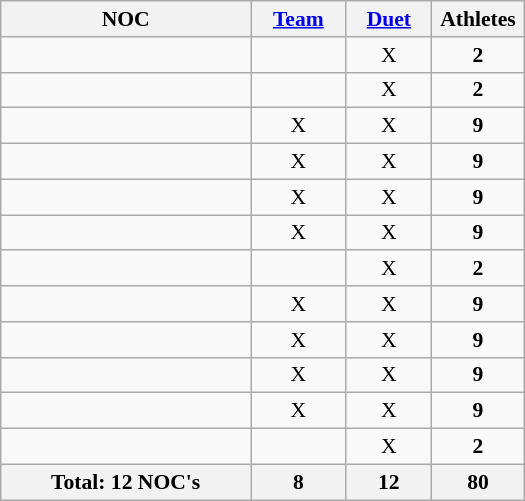<table class="wikitable sortable" width=350 style="text-align:center; font-size:90%">
<tr>
<th>NOC</th>
<th><a href='#'>Team</a></th>
<th><a href='#'>Duet</a></th>
<th width=55>Athletes</th>
</tr>
<tr>
<td align=left></td>
<td></td>
<td>X</td>
<td><strong>2</strong></td>
</tr>
<tr>
<td align=left></td>
<td></td>
<td>X</td>
<td><strong>2</strong></td>
</tr>
<tr>
<td align=left></td>
<td>X</td>
<td>X</td>
<td><strong>9</strong></td>
</tr>
<tr>
<td align=left></td>
<td>X</td>
<td>X</td>
<td><strong>9</strong></td>
</tr>
<tr>
<td align=left></td>
<td>X</td>
<td>X</td>
<td><strong>9</strong></td>
</tr>
<tr>
<td align=left></td>
<td>X</td>
<td>X</td>
<td><strong>9</strong></td>
</tr>
<tr>
<td align=left></td>
<td></td>
<td>X</td>
<td><strong>2</strong></td>
</tr>
<tr>
<td align=left></td>
<td>X</td>
<td>X</td>
<td><strong>9</strong></td>
</tr>
<tr>
<td align=left></td>
<td>X</td>
<td>X</td>
<td><strong>9</strong></td>
</tr>
<tr>
<td align=left></td>
<td>X</td>
<td>X</td>
<td><strong>9</strong></td>
</tr>
<tr>
<td align=left></td>
<td>X</td>
<td>X</td>
<td><strong>9</strong></td>
</tr>
<tr>
<td align=left></td>
<td></td>
<td>X</td>
<td><strong>2</strong></td>
</tr>
<tr>
<th>Total: 12 NOC's</th>
<th>8</th>
<th>12</th>
<th>80</th>
</tr>
</table>
